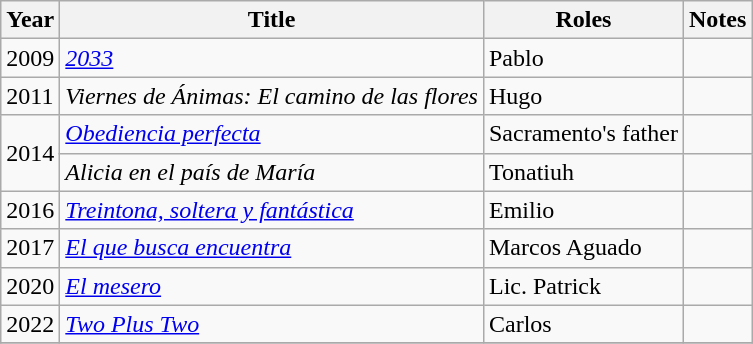<table class="wikitable sortable">
<tr>
<th>Year</th>
<th>Title</th>
<th>Roles</th>
<th>Notes</th>
</tr>
<tr>
<td>2009</td>
<td><em><a href='#'>2033</a></em></td>
<td>Pablo</td>
<td></td>
</tr>
<tr>
<td>2011</td>
<td><em>Viernes de Ánimas: El camino de las flores</em></td>
<td>Hugo</td>
<td></td>
</tr>
<tr>
<td rowspan="2">2014</td>
<td><em><a href='#'>Obediencia perfecta</a></em></td>
<td>Sacramento's father</td>
<td></td>
</tr>
<tr>
<td><em>Alicia en el país de María</em></td>
<td>Tonatiuh</td>
<td></td>
</tr>
<tr>
<td>2016</td>
<td><em><a href='#'>Treintona, soltera y fantástica</a></em></td>
<td>Emilio</td>
<td></td>
</tr>
<tr>
<td>2017</td>
<td><em><a href='#'>El que busca encuentra</a></em></td>
<td>Marcos Aguado</td>
<td></td>
</tr>
<tr>
<td>2020</td>
<td><em><a href='#'>El mesero</a></em></td>
<td>Lic. Patrick</td>
<td></td>
</tr>
<tr>
<td>2022</td>
<td><em><a href='#'>Two Plus Two</a></em></td>
<td>Carlos</td>
<td></td>
</tr>
<tr>
</tr>
</table>
